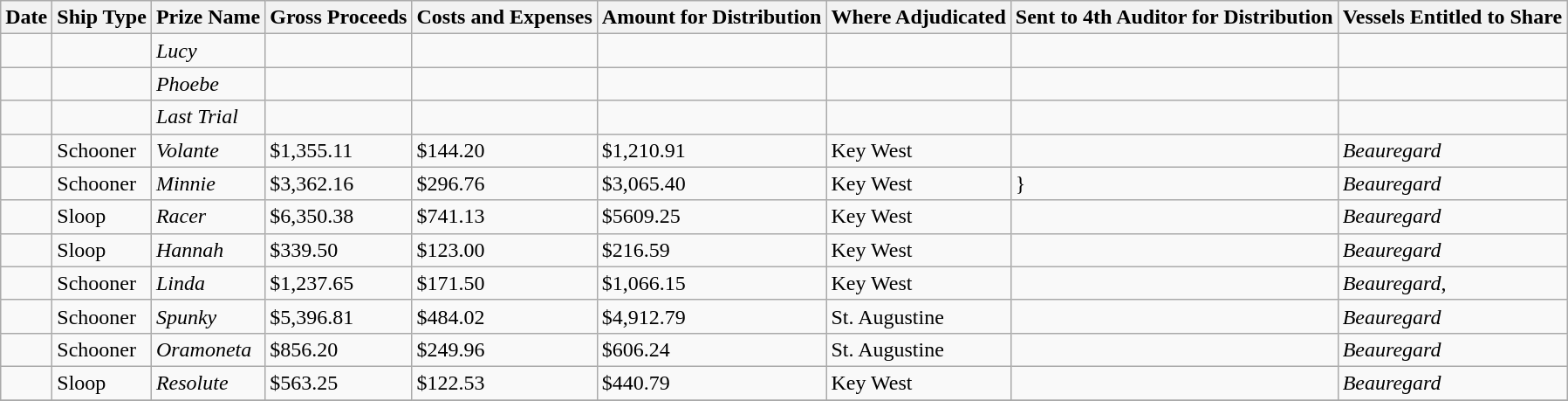<table class="wikitable sortable">
<tr>
<th>Date</th>
<th>Ship Type</th>
<th>Prize Name</th>
<th>Gross Proceeds</th>
<th>Costs and Expenses</th>
<th>Amount for Distribution</th>
<th>Where Adjudicated</th>
<th>Sent to 4th Auditor for Distribution</th>
<th class="unsortable">Vessels Entitled to Share</th>
</tr>
<tr>
<td></td>
<td></td>
<td><em>Lucy</em></td>
<td></td>
<td></td>
<td></td>
<td></td>
<td></td>
<td></td>
</tr>
<tr>
<td></td>
<td></td>
<td><em>Phoebe</em></td>
<td></td>
<td></td>
<td></td>
<td></td>
<td></td>
<td></td>
</tr>
<tr>
<td></td>
<td></td>
<td><em>Last Trial</em></td>
<td></td>
<td></td>
<td></td>
<td></td>
<td></td>
<td></td>
</tr>
<tr>
<td></td>
<td>Schooner</td>
<td><em>Volante</em></td>
<td>$1,355.11</td>
<td>$144.20</td>
<td>$1,210.91</td>
<td>Key West</td>
<td></td>
<td><em>Beauregard</em></td>
</tr>
<tr>
<td></td>
<td>Schooner</td>
<td><em>Minnie</em></td>
<td>$3,362.16</td>
<td>$296.76</td>
<td>$3,065.40</td>
<td>Key West</td>
<td>}</td>
<td><em>Beauregard</em></td>
</tr>
<tr>
<td></td>
<td>Sloop</td>
<td><em>Racer</em></td>
<td>$6,350.38</td>
<td>$741.13</td>
<td>$5609.25</td>
<td>Key West</td>
<td></td>
<td><em>Beauregard</em></td>
</tr>
<tr>
<td></td>
<td>Sloop</td>
<td><em>Hannah</em></td>
<td>$339.50</td>
<td>$123.00</td>
<td>$216.59</td>
<td>Key West</td>
<td></td>
<td><em>Beauregard</em></td>
</tr>
<tr>
<td></td>
<td>Schooner</td>
<td><em>Linda</em></td>
<td>$1,237.65</td>
<td>$171.50</td>
<td>$1,066.15</td>
<td>Key West</td>
<td></td>
<td><em>Beauregard</em>, </td>
</tr>
<tr>
<td></td>
<td>Schooner</td>
<td><em>Spunky</em></td>
<td>$5,396.81</td>
<td>$484.02</td>
<td>$4,912.79</td>
<td>St. Augustine</td>
<td></td>
<td><em>Beauregard</em></td>
</tr>
<tr>
<td></td>
<td>Schooner</td>
<td><em>Oramoneta</em></td>
<td>$856.20</td>
<td>$249.96</td>
<td>$606.24</td>
<td>St. Augustine</td>
<td></td>
<td><em>Beauregard</em></td>
</tr>
<tr>
<td></td>
<td>Sloop</td>
<td><em>Resolute</em></td>
<td>$563.25</td>
<td>$122.53</td>
<td>$440.79</td>
<td>Key West</td>
<td></td>
<td><em>Beauregard</em></td>
</tr>
<tr>
</tr>
</table>
